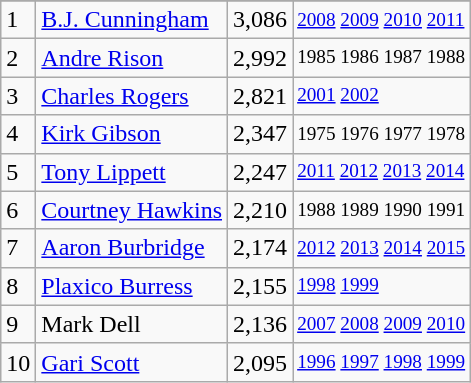<table class="wikitable">
<tr>
</tr>
<tr>
<td>1</td>
<td><a href='#'>B.J. Cunningham</a></td>
<td>3,086</td>
<td style="font-size:80%;"><a href='#'>2008</a> <a href='#'>2009</a> <a href='#'>2010</a> <a href='#'>2011</a></td>
</tr>
<tr>
<td>2</td>
<td><a href='#'>Andre Rison</a></td>
<td>2,992</td>
<td style="font-size:80%;">1985 1986 1987 1988</td>
</tr>
<tr>
<td>3</td>
<td><a href='#'>Charles Rogers</a></td>
<td>2,821</td>
<td style="font-size:80%;"><a href='#'>2001</a> <a href='#'>2002</a></td>
</tr>
<tr>
<td>4</td>
<td><a href='#'>Kirk Gibson</a></td>
<td>2,347</td>
<td style="font-size:80%;">1975 1976 1977 1978</td>
</tr>
<tr>
<td>5</td>
<td><a href='#'>Tony Lippett</a></td>
<td>2,247</td>
<td style="font-size:80%;"><a href='#'>2011</a> <a href='#'>2012</a> <a href='#'>2013</a> <a href='#'>2014</a></td>
</tr>
<tr>
<td>6</td>
<td><a href='#'>Courtney Hawkins</a></td>
<td>2,210</td>
<td style="font-size:80%;">1988 1989 1990 1991</td>
</tr>
<tr>
<td>7</td>
<td><a href='#'>Aaron Burbridge</a></td>
<td>2,174</td>
<td style="font-size:80%;"><a href='#'>2012</a> <a href='#'>2013</a> <a href='#'>2014</a> <a href='#'>2015</a></td>
</tr>
<tr>
<td>8</td>
<td><a href='#'>Plaxico Burress</a></td>
<td>2,155</td>
<td style="font-size:80%;"><a href='#'>1998</a> <a href='#'>1999</a></td>
</tr>
<tr>
<td>9</td>
<td>Mark Dell</td>
<td>2,136</td>
<td style="font-size:80%;"><a href='#'>2007</a> <a href='#'>2008</a> <a href='#'>2009</a> <a href='#'>2010</a></td>
</tr>
<tr>
<td>10</td>
<td><a href='#'>Gari Scott</a></td>
<td>2,095</td>
<td style="font-size:80%;"><a href='#'>1996</a> <a href='#'>1997</a> <a href='#'>1998</a> <a href='#'>1999</a></td>
</tr>
</table>
